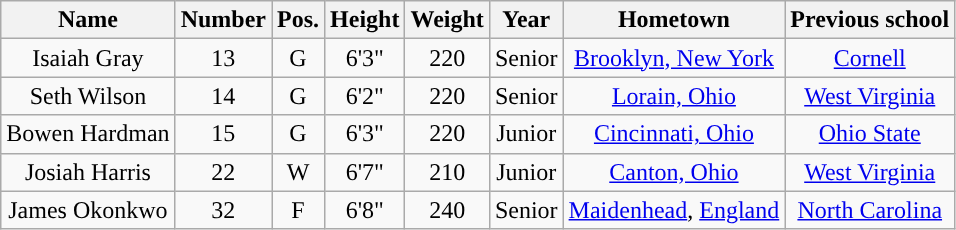<table class="wikitable sortable" style="text-align:center">
<tr align=center>
<th>Name</th>
<th>Number</th>
<th>Pos.</th>
<th>Height</th>
<th>Weight</th>
<th>Year</th>
<th>Hometown</th>
<th class="unsortable">Previous school</th>
</tr>
<tr>
<td>Isaiah Gray</td>
<td>13</td>
<td>G</td>
<td>6'3"</td>
<td>220</td>
<td>Senior</td>
<td><a href='#'>Brooklyn, New York</a></td>
<td><a href='#'>Cornell</a></td>
</tr>
<tr>
<td>Seth Wilson</td>
<td>14</td>
<td>G</td>
<td>6'2"</td>
<td>220</td>
<td>Senior</td>
<td><a href='#'>Lorain, Ohio</a></td>
<td><a href='#'>West Virginia</a></td>
</tr>
<tr>
<td>Bowen Hardman</td>
<td>15</td>
<td>G</td>
<td>6'3"</td>
<td>220</td>
<td>Junior</td>
<td><a href='#'>Cincinnati, Ohio</a></td>
<td><a href='#'>Ohio State</a></td>
</tr>
<tr>
<td>Josiah Harris</td>
<td>22</td>
<td>W</td>
<td>6'7"</td>
<td>210</td>
<td>Junior</td>
<td><a href='#'>Canton, Ohio</a></td>
<td><a href='#'>West Virginia</a></td>
</tr>
<tr>
<td>James Okonkwo</td>
<td>32</td>
<td>F</td>
<td>6'8"</td>
<td>240</td>
<td>Senior</td>
<td><a href='#'>Maidenhead</a>, <a href='#'>England</a></td>
<td><a href='#'>North Carolina</a></td>
</tr>
</table>
